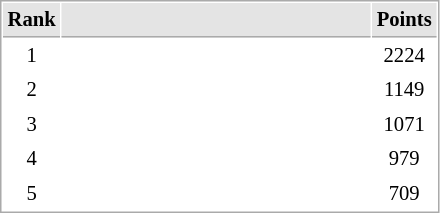<table cellspacing="1" cellpadding="3" style="border:1px solid #aaa; font-size:86%;">
<tr style="background:#e4e4e4;">
<th style="border-bottom:1px solid #aaa; width:10px;">Rank</th>
<th style="border-bottom:1px solid #aaa; width:200px;"></th>
<th style="border-bottom:1px solid #aaa; width:20px;">Points</th>
</tr>
<tr>
<td align=center>1</td>
<td></td>
<td align=center>2224</td>
</tr>
<tr>
<td align=center>2</td>
<td></td>
<td align=center>1149</td>
</tr>
<tr>
<td align=center>3</td>
<td></td>
<td align=center>1071</td>
</tr>
<tr>
<td align=center>4</td>
<td></td>
<td align=center>979</td>
</tr>
<tr>
<td align=center>5</td>
<td></td>
<td align=center>709</td>
</tr>
</table>
